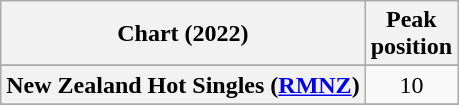<table class="wikitable sortable plainrowheaders" style="text-align:center">
<tr>
<th scope="col">Chart (2022)</th>
<th scope="col">Peak<br>position</th>
</tr>
<tr>
</tr>
<tr>
</tr>
<tr>
<th scope="row">New Zealand Hot Singles (<a href='#'>RMNZ</a>)</th>
<td>10</td>
</tr>
<tr>
</tr>
<tr>
</tr>
<tr>
</tr>
</table>
